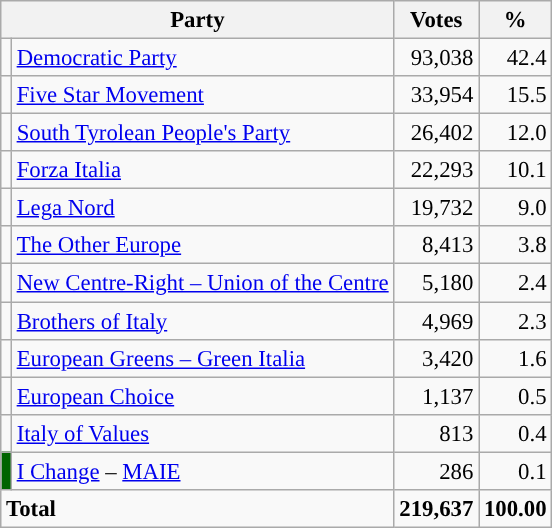<table class="wikitable" style="font-size:95%">
<tr>
<th colspan=2>Party</th>
<th>Votes</th>
<th>%</th>
</tr>
<tr>
<td></td>
<td><a href='#'>Democratic Party</a></td>
<td align=right>93,038</td>
<td align=right>42.4</td>
</tr>
<tr>
<td></td>
<td><a href='#'>Five Star Movement</a></td>
<td align=right>33,954</td>
<td align=right>15.5</td>
</tr>
<tr>
<td></td>
<td><a href='#'>South Tyrolean People's Party</a></td>
<td align=right>26,402</td>
<td align=right>12.0</td>
</tr>
<tr>
<td></td>
<td><a href='#'>Forza Italia</a></td>
<td align=right>22,293</td>
<td align=right>10.1</td>
</tr>
<tr>
<td></td>
<td><a href='#'>Lega Nord</a></td>
<td align=right>19,732</td>
<td align=right>9.0</td>
</tr>
<tr>
<td></td>
<td><a href='#'>The Other Europe</a></td>
<td align=right>8,413</td>
<td align=right>3.8</td>
</tr>
<tr>
<td></td>
<td><a href='#'>New Centre-Right – Union of the Centre</a></td>
<td align=right>5,180</td>
<td align=right>2.4</td>
</tr>
<tr>
<td></td>
<td><a href='#'>Brothers of Italy</a></td>
<td align=right>4,969</td>
<td align=right>2.3</td>
</tr>
<tr>
<td></td>
<td><a href='#'>European Greens – Green Italia</a></td>
<td align=right>3,420</td>
<td align=right>1.6</td>
</tr>
<tr>
<td></td>
<td><a href='#'>European Choice</a></td>
<td align=right>1,137</td>
<td align=right>0.5</td>
</tr>
<tr>
<td></td>
<td><a href='#'>Italy of Values</a></td>
<td align=right>813</td>
<td align=right>0.4</td>
</tr>
<tr>
<td bgcolor="darkgreen"></td>
<td><a href='#'>I Change</a> – <a href='#'>MAIE</a></td>
<td align=right>286</td>
<td align=right>0.1</td>
</tr>
<tr>
<td colspan=2><strong>Total</strong></td>
<td align=right><strong>219,637</strong></td>
<td align=right><strong>100.00</strong></td>
</tr>
</table>
